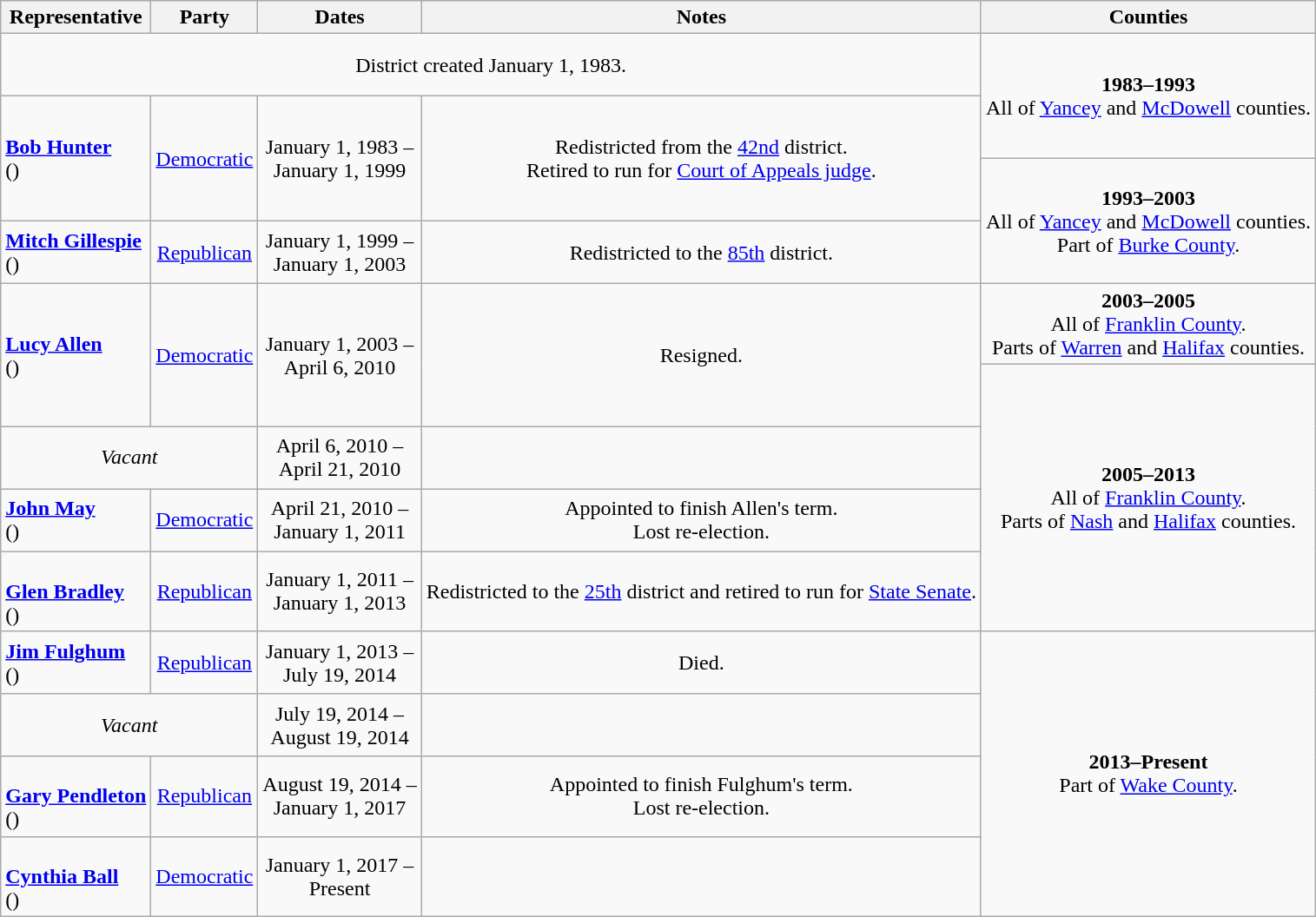<table class=wikitable style="text-align:center">
<tr>
<th>Representative</th>
<th>Party</th>
<th>Dates</th>
<th>Notes</th>
<th>Counties</th>
</tr>
<tr style="height:3em">
<td colspan=4>District created January 1, 1983.</td>
<td rowspan=2><strong>1983–1993</strong> <br> All of <a href='#'>Yancey</a> and <a href='#'>McDowell</a> counties.</td>
</tr>
<tr style="height:3em">
<td rowspan=2 align=left><strong><a href='#'>Bob Hunter</a></strong><br>()</td>
<td rowspan=2 ><a href='#'>Democratic</a></td>
<td rowspan=2 nowrap>January 1, 1983 – <br> January 1, 1999</td>
<td rowspan=2>Redistricted from the <a href='#'>42nd</a> district. <br> Retired to run for <a href='#'>Court of Appeals judge</a>.</td>
</tr>
<tr style="height:3em">
<td rowspan=2><strong>1993–2003</strong> <br> All of <a href='#'>Yancey</a> and <a href='#'>McDowell</a> counties. <br> Part of <a href='#'>Burke County</a>.</td>
</tr>
<tr style="height:3em">
<td align=left><strong><a href='#'>Mitch Gillespie</a></strong><br>()</td>
<td><a href='#'>Republican</a></td>
<td nowrap>January 1, 1999 – <br> January 1, 2003</td>
<td>Redistricted to the <a href='#'>85th</a> district.</td>
</tr>
<tr style="height:3em">
<td rowspan=2 align=left><strong><a href='#'>Lucy Allen</a></strong><br>()</td>
<td rowspan=2 ><a href='#'>Democratic</a></td>
<td rowspan=2 nowrap>January 1, 2003 – <br> April 6, 2010</td>
<td rowspan=2>Resigned.</td>
<td><strong>2003–2005</strong> <br> All of <a href='#'>Franklin County</a>. <br> Parts of <a href='#'>Warren</a> and <a href='#'>Halifax</a> counties.</td>
</tr>
<tr style="height:3em">
<td rowspan=4><strong>2005–2013</strong> <br> All of <a href='#'>Franklin County</a>. <br> Parts of <a href='#'>Nash</a> and <a href='#'>Halifax</a> counties.</td>
</tr>
<tr style="height:3em">
<td colspan=2><em>Vacant</em></td>
<td nowrap>April 6, 2010 – <br> April 21, 2010</td>
<td></td>
</tr>
<tr style="height:3em">
<td align=left><strong><a href='#'>John May</a></strong><br>()</td>
<td><a href='#'>Democratic</a></td>
<td nowrap>April 21, 2010 – <br> January 1, 2011</td>
<td>Appointed to finish Allen's term. <br> Lost re-election.</td>
</tr>
<tr style="height:3em">
<td align=left><br><strong><a href='#'>Glen Bradley</a></strong><br>()</td>
<td><a href='#'>Republican</a></td>
<td nowrap>January 1, 2011 – <br> January 1, 2013</td>
<td>Redistricted to the <a href='#'>25th</a> district and retired to run for <a href='#'>State Senate</a>.</td>
</tr>
<tr style="height:3em">
<td align=left><strong><a href='#'>Jim Fulghum</a></strong><br>()</td>
<td><a href='#'>Republican</a></td>
<td nowrap>January 1, 2013 – <br> July 19, 2014</td>
<td>Died.</td>
<td rowspan=4><strong>2013–Present</strong> <br> Part of <a href='#'>Wake County</a>.</td>
</tr>
<tr style="height:3em">
<td colspan=2><em>Vacant</em></td>
<td nowrap>July 19, 2014 – <br> August 19, 2014</td>
<td></td>
</tr>
<tr style="height:3em">
<td align=left><br><strong><a href='#'>Gary Pendleton</a></strong><br>()</td>
<td><a href='#'>Republican</a></td>
<td nowrap>August 19, 2014 – <br> January 1, 2017</td>
<td>Appointed to finish Fulghum's term. <br> Lost re-election.</td>
</tr>
<tr style="height:3em">
<td align=left><br><strong><a href='#'>Cynthia Ball</a></strong><br>()</td>
<td><a href='#'>Democratic</a></td>
<td nowrap>January 1, 2017 – <br> Present</td>
<td></td>
</tr>
</table>
